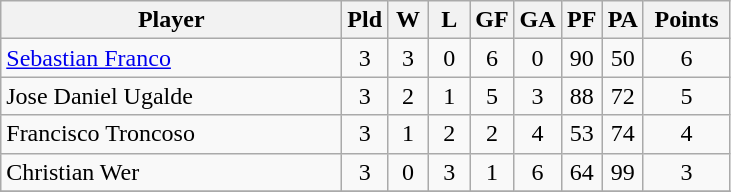<table class=wikitable style="text-align:center">
<tr>
<th width=220>Player</th>
<th width=20>Pld</th>
<th width=20>W</th>
<th width=20>L</th>
<th width=20>GF</th>
<th width=20>GA</th>
<th width=20>PF</th>
<th width=20>PA</th>
<th width=50>Points</th>
</tr>
<tr>
<td align=left> <a href='#'>Sebastian Franco</a></td>
<td>3</td>
<td>3</td>
<td>0</td>
<td>6</td>
<td>0</td>
<td>90</td>
<td>50</td>
<td>6</td>
</tr>
<tr>
<td align=left> Jose Daniel Ugalde</td>
<td>3</td>
<td>2</td>
<td>1</td>
<td>5</td>
<td>3</td>
<td>88</td>
<td>72</td>
<td>5</td>
</tr>
<tr>
<td align=left> Francisco Troncoso</td>
<td>3</td>
<td>1</td>
<td>2</td>
<td>2</td>
<td>4</td>
<td>53</td>
<td>74</td>
<td>4</td>
</tr>
<tr>
<td align=left> Christian Wer</td>
<td>3</td>
<td>0</td>
<td>3</td>
<td>1</td>
<td>6</td>
<td>64</td>
<td>99</td>
<td>3</td>
</tr>
<tr>
</tr>
</table>
